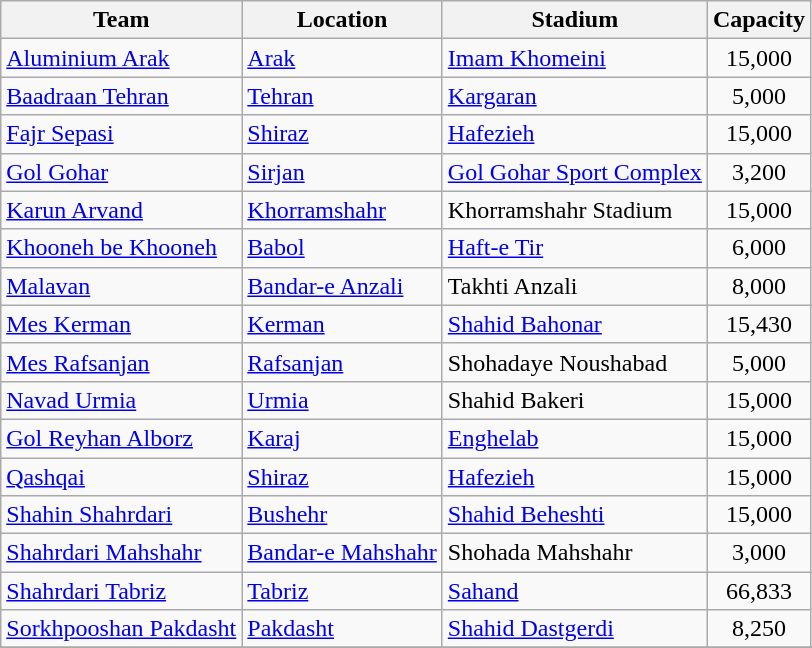<table class="wikitable sortable">
<tr>
<th>Team</th>
<th>Location</th>
<th>Stadium</th>
<th>Capacity</th>
</tr>
<tr>
<td><a href='#'>Aluminium Arak</a></td>
<td><a href='#'>Arak</a></td>
<td><a href='#'>Imam Khomeini</a></td>
<td style="text-align:center">15,000</td>
</tr>
<tr>
<td><a href='#'>Baadraan Tehran</a></td>
<td><a href='#'>Tehran</a></td>
<td><a href='#'>Kargaran</a></td>
<td style="text-align:center">5,000</td>
</tr>
<tr>
<td><a href='#'>Fajr Sepasi</a></td>
<td><a href='#'>Shiraz</a></td>
<td><a href='#'>Hafezieh</a></td>
<td style="text-align:center">15,000</td>
</tr>
<tr>
<td><a href='#'>Gol Gohar</a></td>
<td><a href='#'>Sirjan</a></td>
<td><a href='#'>Gol Gohar Sport Complex</a></td>
<td style="text-align:center">3,200</td>
</tr>
<tr>
<td><a href='#'>Karun Arvand</a></td>
<td><a href='#'>Khorramshahr</a></td>
<td>Khorramshahr Stadium</td>
<td style="text-align:center">15,000</td>
</tr>
<tr>
<td><a href='#'>Khooneh be Khooneh</a></td>
<td><a href='#'>Babol</a></td>
<td><a href='#'>Haft-e Tir</a></td>
<td style="text-align:center">6,000</td>
</tr>
<tr>
<td><a href='#'>Malavan</a></td>
<td><a href='#'>Bandar-e Anzali</a></td>
<td>Takhti Anzali</td>
<td style="text-align:center">8,000</td>
</tr>
<tr>
<td><a href='#'>Mes Kerman</a></td>
<td><a href='#'>Kerman</a></td>
<td><a href='#'>Shahid Bahonar</a></td>
<td style="text-align:center">15,430</td>
</tr>
<tr>
<td><a href='#'>Mes Rafsanjan</a></td>
<td><a href='#'>Rafsanjan</a></td>
<td>Shohadaye Noushabad</td>
<td style="text-align:center">5,000</td>
</tr>
<tr>
<td><a href='#'>Navad Urmia</a></td>
<td><a href='#'>Urmia</a></td>
<td>Shahid Bakeri</td>
<td style="text-align:center">15,000</td>
</tr>
<tr>
<td><a href='#'>Gol Reyhan Alborz</a></td>
<td><a href='#'>Karaj</a></td>
<td><a href='#'>Enghelab</a></td>
<td style="text-align:center">15,000</td>
</tr>
<tr>
<td><a href='#'>Qashqai</a></td>
<td><a href='#'>Shiraz</a></td>
<td><a href='#'>Hafezieh</a></td>
<td style="text-align:center">15,000</td>
</tr>
<tr>
<td><a href='#'>Shahin Shahrdari</a></td>
<td><a href='#'>Bushehr</a></td>
<td><a href='#'>Shahid Beheshti</a></td>
<td style="text-align:center">15,000</td>
</tr>
<tr>
<td><a href='#'>Shahrdari Mahshahr</a></td>
<td><a href='#'>Bandar-e Mahshahr</a></td>
<td>Shohada Mahshahr</td>
<td style="text-align:center">3,000</td>
</tr>
<tr>
<td><a href='#'>Shahrdari Tabriz</a></td>
<td><a href='#'>Tabriz</a></td>
<td><a href='#'>Sahand</a></td>
<td style="text-align:center">66,833</td>
</tr>
<tr>
<td><a href='#'>Sorkhpooshan Pakdasht</a></td>
<td><a href='#'>Pakdasht</a></td>
<td><a href='#'>Shahid Dastgerdi</a></td>
<td style="text-align:center">8,250</td>
</tr>
<tr>
</tr>
</table>
